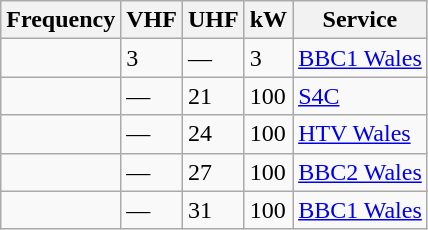<table class="wikitable sortable">
<tr>
<th>Frequency</th>
<th>VHF</th>
<th>UHF</th>
<th>kW</th>
<th>Service</th>
</tr>
<tr>
<td></td>
<td>3</td>
<td>—</td>
<td>3</td>
<td><a href='#'>BBC1 Wales</a></td>
</tr>
<tr>
<td></td>
<td>—</td>
<td>21</td>
<td>100</td>
<td><a href='#'>S4C</a></td>
</tr>
<tr>
<td></td>
<td>—</td>
<td>24</td>
<td>100</td>
<td><a href='#'>HTV Wales</a></td>
</tr>
<tr>
<td></td>
<td>—</td>
<td>27</td>
<td>100</td>
<td><a href='#'>BBC2 Wales</a></td>
</tr>
<tr>
<td></td>
<td>—</td>
<td>31</td>
<td>100</td>
<td><a href='#'>BBC1 Wales</a></td>
</tr>
</table>
